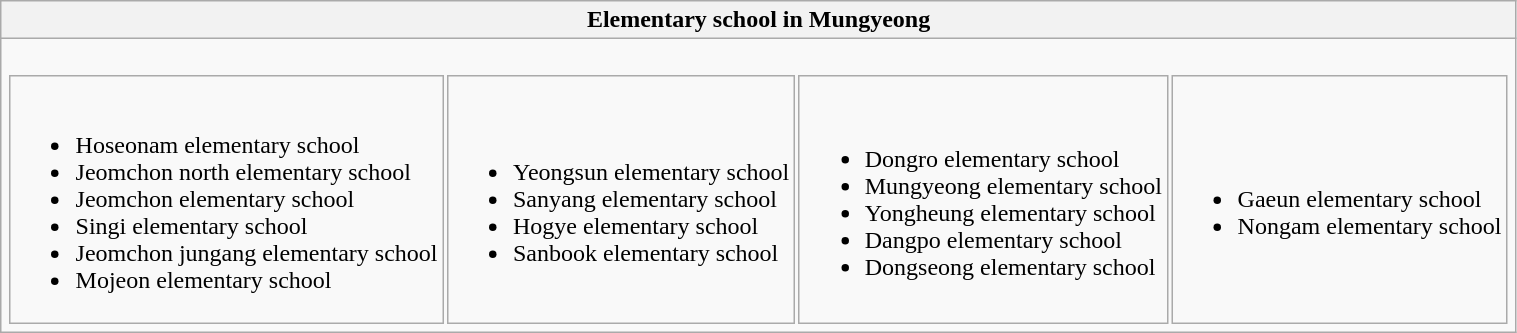<table class="wikitable mw-collapsible mw-collapsed">
<tr>
<th>Elementary school in Mungyeong</th>
</tr>
<tr>
<td><br><table>
<tr>
<td><br><ul><li>Hoseonam elementary school</li><li>Jeomchon north elementary school</li><li>Jeomchon elementary school</li><li>Singi elementary school</li><li>Jeomchon jungang elementary school</li><li>Mojeon elementary school</li></ul></td>
<td><br><ul><li>Yeongsun elementary school</li><li>Sanyang elementary school</li><li>Hogye elementary school</li><li>Sanbook elementary school</li></ul></td>
<td><br><ul><li>Dongro elementary school</li><li>Mungyeong elementary school</li><li>Yongheung elementary school</li><li>Dangpo elementary school</li><li>Dongseong elementary school</li></ul></td>
<td><br><ul><li>Gaeun elementary school</li><li>Nongam elementary school</li></ul></td>
</tr>
</table>
</td>
</tr>
</table>
